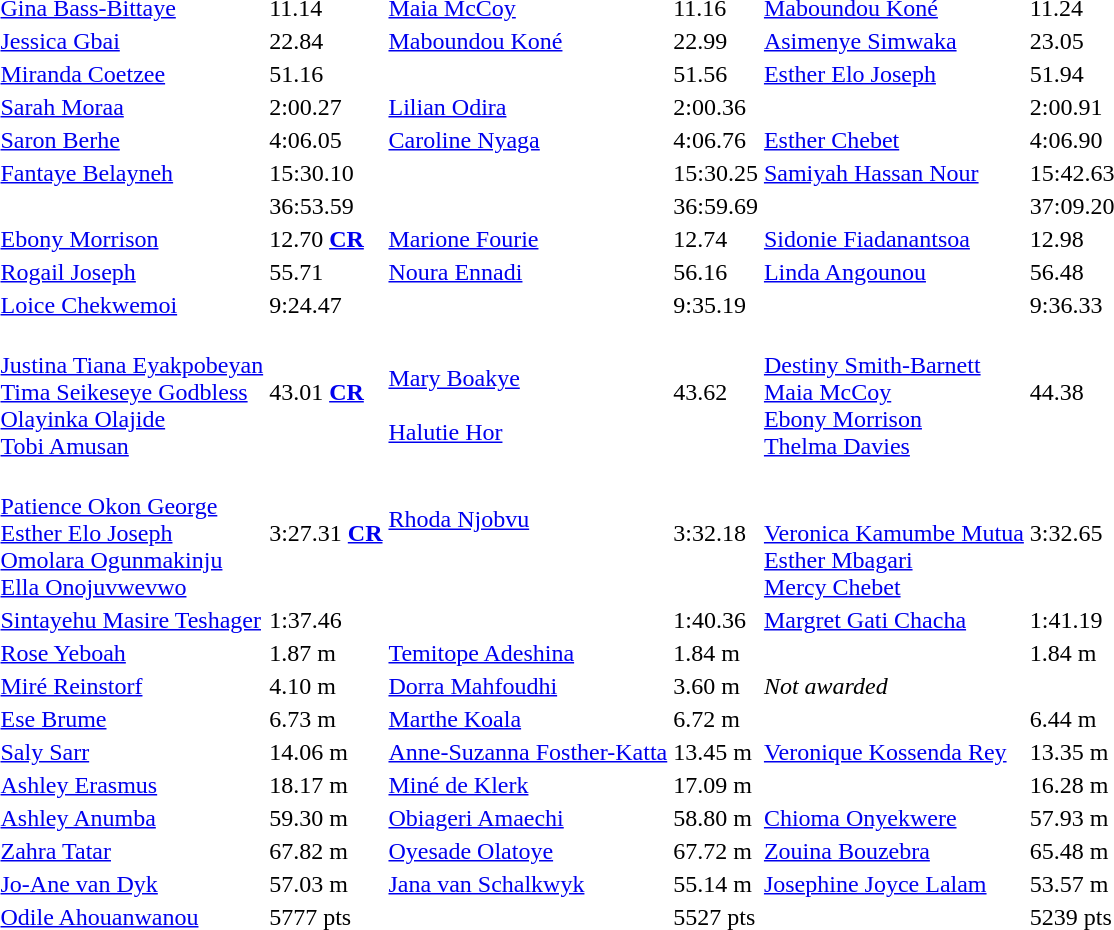<table>
<tr>
<td></td>
<td><a href='#'>Gina Bass-Bittaye</a><br></td>
<td>11.14</td>
<td><a href='#'>Maia McCoy</a><br></td>
<td>11.16</td>
<td><a href='#'>Maboundou Koné</a><br></td>
<td>11.24</td>
</tr>
<tr>
<td></td>
<td><a href='#'>Jessica Gbai</a><br></td>
<td>22.84</td>
<td><a href='#'>Maboundou Koné</a><br></td>
<td>22.99</td>
<td><a href='#'>Asimenye Simwaka</a><br></td>
<td>23.05</td>
</tr>
<tr>
<td></td>
<td><a href='#'>Miranda Coetzee</a><br></td>
<td>51.16</td>
<td><br></td>
<td>51.56</td>
<td><a href='#'>Esther Elo Joseph</a><br></td>
<td>51.94</td>
</tr>
<tr>
<td></td>
<td><a href='#'>Sarah Moraa</a><br></td>
<td>2:00.27</td>
<td><a href='#'>Lilian Odira</a><br></td>
<td>2:00.36</td>
<td><br></td>
<td>2:00.91</td>
</tr>
<tr>
<td></td>
<td><a href='#'>Saron Berhe</a><br></td>
<td>4:06.05</td>
<td><a href='#'>Caroline Nyaga</a><br></td>
<td>4:06.76</td>
<td><a href='#'>Esther Chebet</a><br></td>
<td>4:06.90</td>
</tr>
<tr>
<td></td>
<td><a href='#'>Fantaye Belayneh</a><br></td>
<td>15:30.10</td>
<td><br></td>
<td>15:30.25</td>
<td><a href='#'>Samiyah Hassan Nour</a><br></td>
<td>15:42.63</td>
</tr>
<tr>
<td></td>
<td><br></td>
<td>36:53.59</td>
<td><br></td>
<td>36:59.69</td>
<td><br></td>
<td>37:09.20</td>
</tr>
<tr>
<td></td>
<td><a href='#'>Ebony Morrison</a><br></td>
<td>12.70 <strong><a href='#'>CR</a></strong> </td>
<td><a href='#'>Marione Fourie</a><br></td>
<td>12.74</td>
<td><a href='#'>Sidonie Fiadanantsoa</a><br></td>
<td>12.98</td>
</tr>
<tr>
<td></td>
<td><a href='#'>Rogail Joseph</a><br></td>
<td>55.71</td>
<td><a href='#'>Noura Ennadi</a><br></td>
<td>56.16</td>
<td><a href='#'>Linda Angounou</a><br></td>
<td>56.48</td>
</tr>
<tr>
<td></td>
<td><a href='#'>Loice Chekwemoi</a><br></td>
<td>9:24.47</td>
<td><br></td>
<td>9:35.19</td>
<td><br></td>
<td>9:36.33</td>
</tr>
<tr>
<td></td>
<td><br><a href='#'>Justina Tiana Eyakpobeyan</a><br><a href='#'>Tima Seikeseye Godbless</a><br><a href='#'>Olayinka Olajide</a><br><a href='#'>Tobi Amusan</a><br><em></em></td>
<td>43.01 <strong><a href='#'>CR</a></strong></td>
<td><br><a href='#'>Mary Boakye</a><br><br><a href='#'>Halutie Hor</a><br></td>
<td>43.62</td>
<td><br><a href='#'>Destiny Smith-Barnett</a><br><a href='#'>Maia McCoy</a><br><a href='#'>Ebony Morrison</a><br><a href='#'>Thelma Davies</a><br><em></em></td>
<td>44.38</td>
</tr>
<tr>
<td></td>
<td><br><a href='#'>Patience Okon George</a><br><a href='#'>Esther Elo Joseph</a><br><a href='#'>Omolara Ogunmakinju</a><br><a href='#'>Ella Onojuvwevwo</a></td>
<td>3:27.31 <strong><a href='#'>CR</a></strong></td>
<td><br><a href='#'>Rhoda Njobvu</a><br><br><br></td>
<td>3:32.18</td>
<td><br><br><a href='#'>Veronica Kamumbe Mutua</a><br><a href='#'>Esther Mbagari</a><br><a href='#'>Mercy Chebet</a></td>
<td>3:32.65</td>
</tr>
<tr>
<td></td>
<td><a href='#'>Sintayehu Masire Teshager</a><br></td>
<td>1:37.46</td>
<td><br></td>
<td>1:40.36</td>
<td><a href='#'>Margret Gati Chacha</a><br></td>
<td>1:41.19</td>
</tr>
<tr>
<td></td>
<td><a href='#'>Rose Yeboah</a><br></td>
<td>1.87 m</td>
<td><a href='#'>Temitope Adeshina</a><br></td>
<td>1.84 m</td>
<td><br></td>
<td>1.84 m</td>
</tr>
<tr>
<td></td>
<td><a href='#'>Miré Reinstorf</a><br></td>
<td>4.10 m</td>
<td><a href='#'>Dorra Mahfoudhi</a><br></td>
<td>3.60 m</td>
<td colspan=2><em>Not awarded</em></td>
</tr>
<tr>
<td></td>
<td><a href='#'>Ese Brume</a><br></td>
<td>6.73 m</td>
<td><a href='#'>Marthe Koala</a><br></td>
<td>6.72 m</td>
<td><br></td>
<td>6.44 m</td>
</tr>
<tr>
<td></td>
<td><a href='#'>Saly Sarr</a><br></td>
<td>14.06 m</td>
<td><a href='#'>Anne-Suzanna Fosther-Katta</a><br></td>
<td>13.45 m</td>
<td><a href='#'>Veronique Kossenda Rey</a><br></td>
<td>13.35 m</td>
</tr>
<tr>
<td></td>
<td><a href='#'>Ashley Erasmus</a><br></td>
<td>18.17 m</td>
<td><a href='#'>Miné de Klerk</a><br></td>
<td>17.09 m</td>
<td><br></td>
<td>16.28 m</td>
</tr>
<tr>
<td></td>
<td><a href='#'>Ashley Anumba</a><br></td>
<td>59.30 m</td>
<td><a href='#'>Obiageri Amaechi</a><br></td>
<td>58.80 m</td>
<td><a href='#'>Chioma Onyekwere</a><br></td>
<td>57.93 m</td>
</tr>
<tr>
<td></td>
<td><a href='#'>Zahra Tatar</a><br></td>
<td>67.82 m</td>
<td><a href='#'>Oyesade Olatoye</a><br></td>
<td>67.72 m</td>
<td><a href='#'>Zouina Bouzebra</a><br></td>
<td>65.48 m</td>
</tr>
<tr>
<td></td>
<td><a href='#'>Jo-Ane van Dyk</a><br></td>
<td>57.03 m</td>
<td><a href='#'>Jana van Schalkwyk</a><br></td>
<td>55.14 m</td>
<td><a href='#'>Josephine Joyce Lalam</a><br></td>
<td>53.57 m</td>
</tr>
<tr>
<td></td>
<td><a href='#'>Odile Ahouanwanou</a><br></td>
<td>5777 pts</td>
<td><br></td>
<td>5527 pts</td>
<td><br></td>
<td>5239 pts</td>
</tr>
</table>
